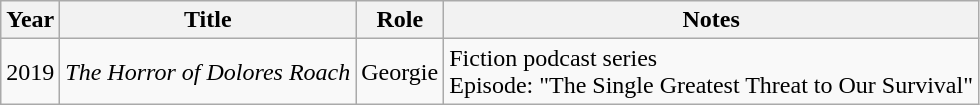<table class="wikitable sortable">
<tr>
<th scope="col">Year</th>
<th scope="col">Title</th>
<th scope="col">Role</th>
<th scope="col" class="unsortable">Notes</th>
</tr>
<tr>
<td>2019</td>
<td><em>The Horror of Dolores Roach</em></td>
<td>Georgie</td>
<td>Fiction podcast series<br>Episode: "The Single Greatest Threat to Our Survival"</td>
</tr>
</table>
